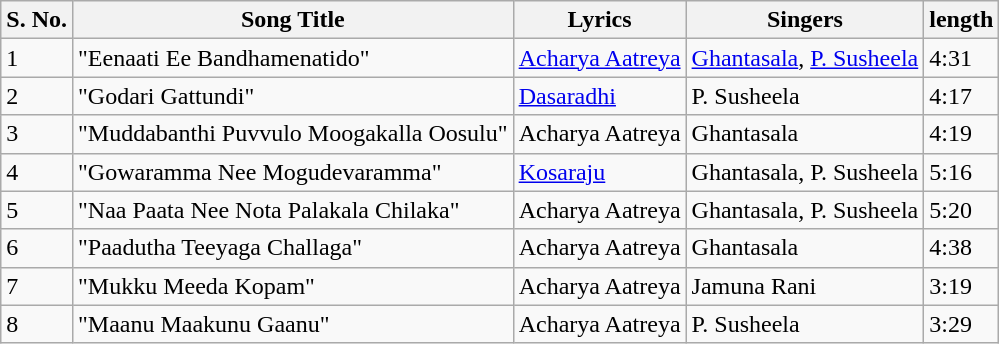<table class="wikitable">
<tr>
<th>S. No.</th>
<th>Song Title</th>
<th>Lyrics</th>
<th>Singers</th>
<th>length</th>
</tr>
<tr>
<td>1</td>
<td>"Eenaati Ee Bandhamenatido"</td>
<td><a href='#'>Acharya Aatreya</a></td>
<td><a href='#'>Ghantasala</a>, <a href='#'>P. Susheela</a></td>
<td>4:31</td>
</tr>
<tr>
<td>2</td>
<td>"Godari Gattundi"</td>
<td><a href='#'>Dasaradhi</a></td>
<td>P. Susheela</td>
<td>4:17</td>
</tr>
<tr>
<td>3</td>
<td>"Muddabanthi Puvvulo Moogakalla Oosulu"</td>
<td>Acharya Aatreya</td>
<td>Ghantasala</td>
<td>4:19</td>
</tr>
<tr>
<td>4</td>
<td>"Gowaramma Nee Mogudevaramma"</td>
<td><a href='#'>Kosaraju</a></td>
<td>Ghantasala, P. Susheela</td>
<td>5:16</td>
</tr>
<tr>
<td>5</td>
<td>"Naa Paata Nee Nota Palakala Chilaka"</td>
<td>Acharya Aatreya</td>
<td>Ghantasala, P. Susheela</td>
<td>5:20</td>
</tr>
<tr>
<td>6</td>
<td>"Paadutha Teeyaga Challaga"</td>
<td>Acharya Aatreya</td>
<td>Ghantasala</td>
<td>4:38</td>
</tr>
<tr>
<td>7</td>
<td>"Mukku Meeda Kopam"</td>
<td>Acharya Aatreya</td>
<td>Jamuna Rani</td>
<td>3:19</td>
</tr>
<tr>
<td>8</td>
<td>"Maanu Maakunu Gaanu"</td>
<td>Acharya Aatreya</td>
<td>P. Susheela</td>
<td>3:29</td>
</tr>
</table>
